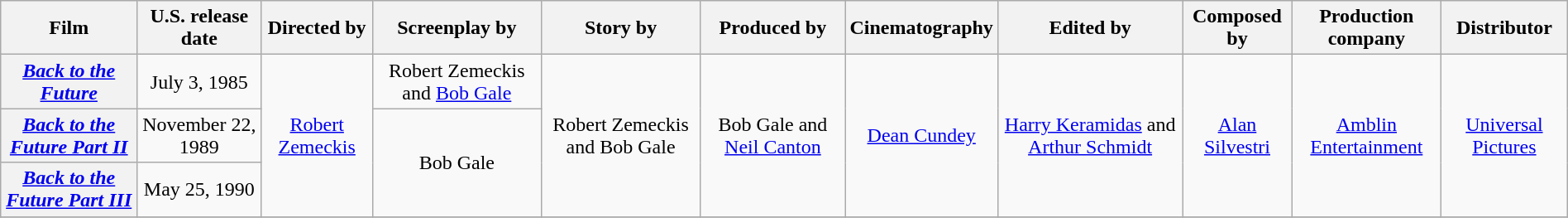<table class="wikitable plainrowheaders" style="text-align:center; margin=auto; width:100%;">
<tr>
<th scope="col">Film</th>
<th scope="col">U.S. release date</th>
<th scope="col">Directed by</th>
<th scope="col">Screenplay by</th>
<th scope="col">Story by</th>
<th scope="col">Produced by</th>
<th scope="col">Cinematography</th>
<th scope="col">Edited by</th>
<th scope="col">Composed by</th>
<th scope="col">Production company</th>
<th scope="col">Distributor</th>
</tr>
<tr>
<th scope="row"><em><a href='#'>Back to the Future</a></em></th>
<td>July 3, 1985</td>
<td rowspan="3"><a href='#'>Robert Zemeckis</a></td>
<td>Robert Zemeckis and <a href='#'>Bob Gale</a></td>
<td rowspan="3">Robert Zemeckis and Bob Gale</td>
<td rowspan="3">Bob Gale and <a href='#'>Neil Canton</a></td>
<td rowspan="3"><a href='#'>Dean Cundey</a></td>
<td rowspan="3"><a href='#'>Harry Keramidas</a> and <a href='#'>Arthur Schmidt</a></td>
<td rowspan="3"><a href='#'>Alan Silvestri</a></td>
<td rowspan="3"><a href='#'>Amblin Entertainment</a></td>
<td rowspan="3"><a href='#'>Universal Pictures</a></td>
</tr>
<tr>
<th scope="row"><em><a href='#'>Back to the Future Part II</a></em></th>
<td>November 22, 1989</td>
<td rowspan="2">Bob Gale</td>
</tr>
<tr>
<th scope="row"><em><a href='#'>Back to the Future Part III</a></em></th>
<td>May 25, 1990</td>
</tr>
<tr>
</tr>
</table>
